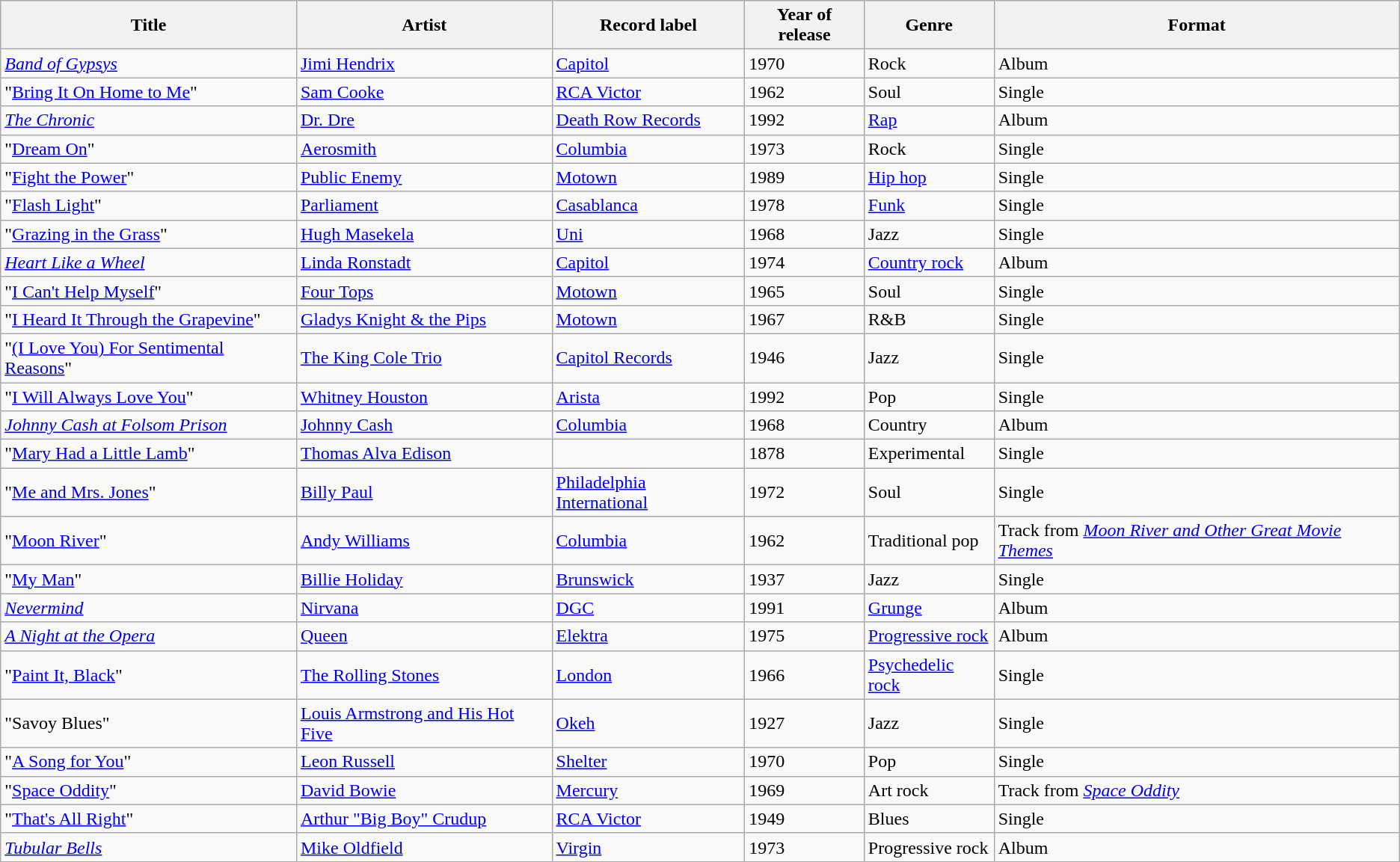<table class="wikitable sortable">
<tr>
<th>Title</th>
<th>Artist</th>
<th>Record label</th>
<th>Year of release</th>
<th>Genre</th>
<th>Format</th>
</tr>
<tr>
<td><em><a href='#'>Band of Gypsys</a></em></td>
<td><a href='#'>Jimi Hendrix</a></td>
<td><a href='#'>Capitol</a></td>
<td>1970</td>
<td>Rock</td>
<td>Album</td>
</tr>
<tr>
<td>"<a href='#'>Bring It On Home to Me</a>"</td>
<td><a href='#'>Sam Cooke</a></td>
<td><a href='#'>RCA Victor</a></td>
<td>1962</td>
<td>Soul</td>
<td>Single</td>
</tr>
<tr>
<td><em><a href='#'>The Chronic</a></em></td>
<td><a href='#'>Dr. Dre</a></td>
<td><a href='#'>Death Row Records</a></td>
<td>1992</td>
<td><a href='#'>Rap</a></td>
<td>Album</td>
</tr>
<tr>
<td>"<a href='#'>Dream On</a>"</td>
<td><a href='#'>Aerosmith</a></td>
<td><a href='#'>Columbia</a></td>
<td>1973</td>
<td>Rock</td>
<td>Single</td>
</tr>
<tr>
<td>"<a href='#'>Fight the Power</a>"</td>
<td><a href='#'>Public Enemy</a></td>
<td><a href='#'>Motown</a></td>
<td>1989</td>
<td><a href='#'>Hip hop</a></td>
<td>Single</td>
</tr>
<tr>
<td>"<a href='#'>Flash Light</a>"</td>
<td><a href='#'>Parliament</a></td>
<td><a href='#'>Casablanca</a></td>
<td>1978</td>
<td><a href='#'>Funk</a></td>
<td>Single</td>
</tr>
<tr>
<td>"<a href='#'>Grazing in the Grass</a>"</td>
<td><a href='#'>Hugh Masekela</a></td>
<td><a href='#'>Uni</a></td>
<td>1968</td>
<td>Jazz</td>
<td>Single</td>
</tr>
<tr>
<td><em><a href='#'>Heart Like a Wheel</a></em></td>
<td><a href='#'>Linda Ronstadt</a></td>
<td><a href='#'>Capitol</a></td>
<td>1974</td>
<td><a href='#'>Country rock</a></td>
<td>Album</td>
</tr>
<tr>
<td>"<a href='#'>I Can't Help Myself</a>"</td>
<td><a href='#'>Four Tops</a></td>
<td><a href='#'>Motown</a></td>
<td>1965</td>
<td>Soul</td>
<td>Single</td>
</tr>
<tr>
<td>"<a href='#'>I Heard It Through the Grapevine</a>"</td>
<td><a href='#'>Gladys Knight & the Pips</a></td>
<td><a href='#'>Motown</a></td>
<td>1967</td>
<td>R&B</td>
<td>Single</td>
</tr>
<tr>
<td>"<a href='#'>(I Love You) For Sentimental Reasons</a>"</td>
<td><a href='#'>The King Cole Trio</a></td>
<td><a href='#'>Capitol Records</a></td>
<td>1946</td>
<td>Jazz</td>
<td>Single</td>
</tr>
<tr>
<td>"<a href='#'>I Will Always Love You</a>"</td>
<td><a href='#'>Whitney Houston</a></td>
<td><a href='#'>Arista</a></td>
<td>1992</td>
<td>Pop</td>
<td>Single</td>
</tr>
<tr>
<td><em><a href='#'>Johnny Cash at Folsom Prison</a></em></td>
<td><a href='#'>Johnny Cash</a></td>
<td><a href='#'>Columbia</a></td>
<td>1968</td>
<td>Country</td>
<td>Album</td>
</tr>
<tr>
<td>"<a href='#'>Mary Had a Little Lamb</a>"</td>
<td><a href='#'>Thomas Alva Edison</a></td>
<td></td>
<td>1878</td>
<td>Experimental</td>
<td>Single</td>
</tr>
<tr>
<td>"<a href='#'>Me and Mrs. Jones</a>"</td>
<td><a href='#'>Billy Paul</a></td>
<td><a href='#'>Philadelphia International</a></td>
<td>1972</td>
<td>Soul</td>
<td>Single</td>
</tr>
<tr>
<td>"<a href='#'>Moon River</a>"</td>
<td><a href='#'>Andy Williams</a></td>
<td><a href='#'>Columbia</a></td>
<td>1962</td>
<td>Traditional pop</td>
<td>Track from <em><a href='#'>Moon River and Other Great Movie Themes</a></em></td>
</tr>
<tr>
<td>"<a href='#'>My Man</a>"</td>
<td><a href='#'>Billie Holiday</a></td>
<td><a href='#'>Brunswick</a></td>
<td>1937</td>
<td>Jazz</td>
<td>Single</td>
</tr>
<tr>
<td><em><a href='#'>Nevermind</a></em></td>
<td><a href='#'>Nirvana</a></td>
<td><a href='#'>DGC</a></td>
<td>1991</td>
<td><a href='#'>Grunge</a></td>
<td>Album</td>
</tr>
<tr>
<td><em><a href='#'>A Night at the Opera</a></em></td>
<td><a href='#'>Queen</a></td>
<td><a href='#'>Elektra</a></td>
<td>1975</td>
<td><a href='#'>Progressive rock</a></td>
<td>Album</td>
</tr>
<tr>
<td>"<a href='#'>Paint It, Black</a>"</td>
<td><a href='#'>The Rolling Stones</a></td>
<td><a href='#'>London</a></td>
<td>1966</td>
<td><a href='#'>Psychedelic rock</a></td>
<td>Single</td>
</tr>
<tr>
<td>"Savoy Blues"</td>
<td><a href='#'>Louis Armstrong and His Hot Five</a></td>
<td><a href='#'>Okeh</a></td>
<td>1927</td>
<td>Jazz</td>
<td>Single</td>
</tr>
<tr>
<td>"<a href='#'>A Song for You</a>"</td>
<td><a href='#'>Leon Russell</a></td>
<td><a href='#'>Shelter</a></td>
<td>1970</td>
<td>Pop</td>
<td>Single</td>
</tr>
<tr>
<td>"<a href='#'>Space Oddity</a>"</td>
<td><a href='#'>David Bowie</a></td>
<td><a href='#'>Mercury</a></td>
<td>1969</td>
<td>Art rock</td>
<td>Track from <em><a href='#'>Space Oddity</a></em></td>
</tr>
<tr>
<td>"<a href='#'>That's All Right</a>"</td>
<td><a href='#'>Arthur "Big Boy" Crudup</a></td>
<td><a href='#'>RCA Victor</a></td>
<td>1949</td>
<td>Blues</td>
<td>Single</td>
</tr>
<tr>
<td><em><a href='#'>Tubular Bells</a></em></td>
<td><a href='#'>Mike Oldfield</a></td>
<td><a href='#'>Virgin</a></td>
<td>1973</td>
<td>Progressive rock</td>
<td>Album</td>
</tr>
</table>
